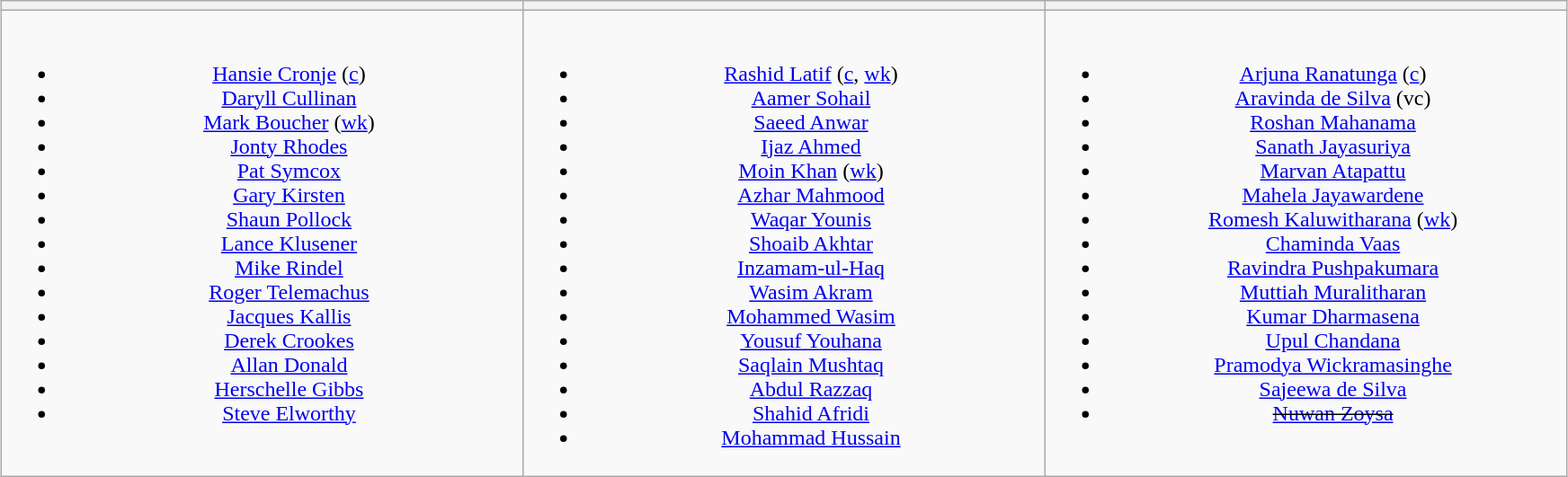<table class="wikitable" style="text-align:center; margin:0 auto">
<tr>
<th style="width:20%;"></th>
<th style="width:20%;"></th>
<th style="width:20%;"></th>
</tr>
<tr style="vertical-align:top">
<td><br><ul><li><a href='#'>Hansie Cronje</a> (<a href='#'>c</a>)</li><li><a href='#'>Daryll Cullinan</a></li><li><a href='#'>Mark Boucher</a> (<a href='#'>wk</a>)</li><li><a href='#'>Jonty Rhodes</a></li><li><a href='#'>Pat Symcox</a></li><li><a href='#'>Gary Kirsten</a></li><li><a href='#'>Shaun Pollock</a></li><li><a href='#'>Lance Klusener</a></li><li><a href='#'>Mike Rindel</a></li><li><a href='#'>Roger Telemachus</a></li><li><a href='#'>Jacques Kallis</a></li><li><a href='#'>Derek Crookes</a></li><li><a href='#'>Allan Donald</a></li><li><a href='#'>Herschelle Gibbs</a></li><li><a href='#'>Steve Elworthy</a></li></ul></td>
<td><br><ul><li><a href='#'>Rashid Latif</a> (<a href='#'>c</a>, <a href='#'>wk</a>)</li><li><a href='#'>Aamer Sohail</a></li><li><a href='#'>Saeed Anwar</a></li><li><a href='#'>Ijaz Ahmed</a></li><li><a href='#'>Moin Khan</a> (<a href='#'>wk</a>)</li><li><a href='#'>Azhar Mahmood</a></li><li><a href='#'>Waqar Younis</a></li><li><a href='#'>Shoaib Akhtar</a></li><li><a href='#'>Inzamam-ul-Haq</a></li><li><a href='#'>Wasim Akram</a></li><li><a href='#'>Mohammed Wasim</a></li><li><a href='#'>Yousuf Youhana</a></li><li><a href='#'>Saqlain Mushtaq</a></li><li><a href='#'>Abdul Razzaq</a></li><li><a href='#'>Shahid Afridi</a></li><li><a href='#'>Mohammad Hussain</a></li></ul></td>
<td><br><ul><li><a href='#'>Arjuna Ranatunga</a> (<a href='#'>c</a>)</li><li><a href='#'>Aravinda de Silva</a> (vc)</li><li><a href='#'>Roshan Mahanama</a></li><li><a href='#'>Sanath Jayasuriya</a></li><li><a href='#'>Marvan Atapattu</a></li><li><a href='#'>Mahela Jayawardene</a></li><li><a href='#'>Romesh Kaluwitharana</a> (<a href='#'>wk</a>)</li><li><a href='#'>Chaminda Vaas</a></li><li><a href='#'>Ravindra Pushpakumara</a></li><li><a href='#'>Muttiah Muralitharan</a></li><li><a href='#'>Kumar Dharmasena</a></li><li><a href='#'>Upul Chandana</a></li><li><a href='#'>Pramodya Wickramasinghe</a></li><li><a href='#'>Sajeewa de Silva</a></li><li><s><a href='#'>Nuwan Zoysa</a></s></li></ul></td>
</tr>
</table>
